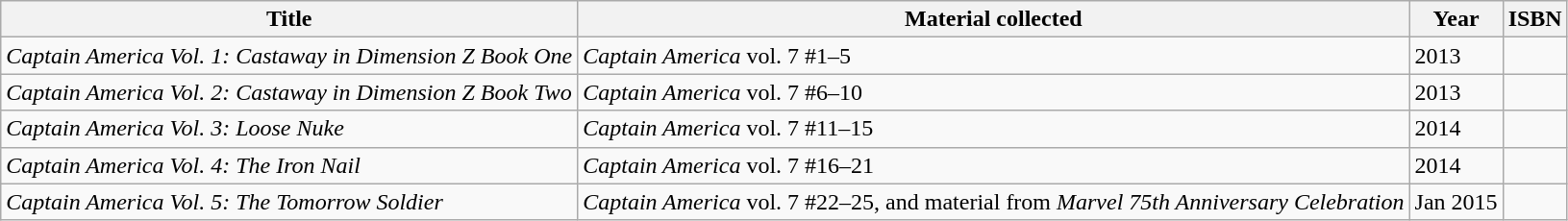<table class="wikitable sortable">
<tr>
<th>Title</th>
<th>Material collected</th>
<th>Year</th>
<th>ISBN</th>
</tr>
<tr>
<td><em>Captain America Vol. 1: Castaway in Dimension Z Book One</em></td>
<td><em>Captain America</em> vol. 7 #1–5</td>
<td>2013</td>
<td></td>
</tr>
<tr>
<td><em>Captain America Vol. 2: Castaway in Dimension Z Book Two</em></td>
<td><em>Captain America</em> vol. 7 #6–10</td>
<td>2013</td>
<td></td>
</tr>
<tr>
<td><em>Captain America Vol. 3: Loose Nuke</em></td>
<td><em>Captain America</em> vol. 7 #11–15</td>
<td>2014</td>
<td></td>
</tr>
<tr>
<td><em>Captain America Vol. 4: The Iron Nail</em></td>
<td><em>Captain America</em> vol. 7 #16–21</td>
<td>2014</td>
<td></td>
</tr>
<tr>
<td><em>Captain America Vol. 5: The Tomorrow Soldier</em></td>
<td><em>Captain America</em> vol. 7 #22–25, and material from <em>Marvel 75th Anniversary Celebration</em></td>
<td>Jan 2015</td>
<td></td>
</tr>
</table>
